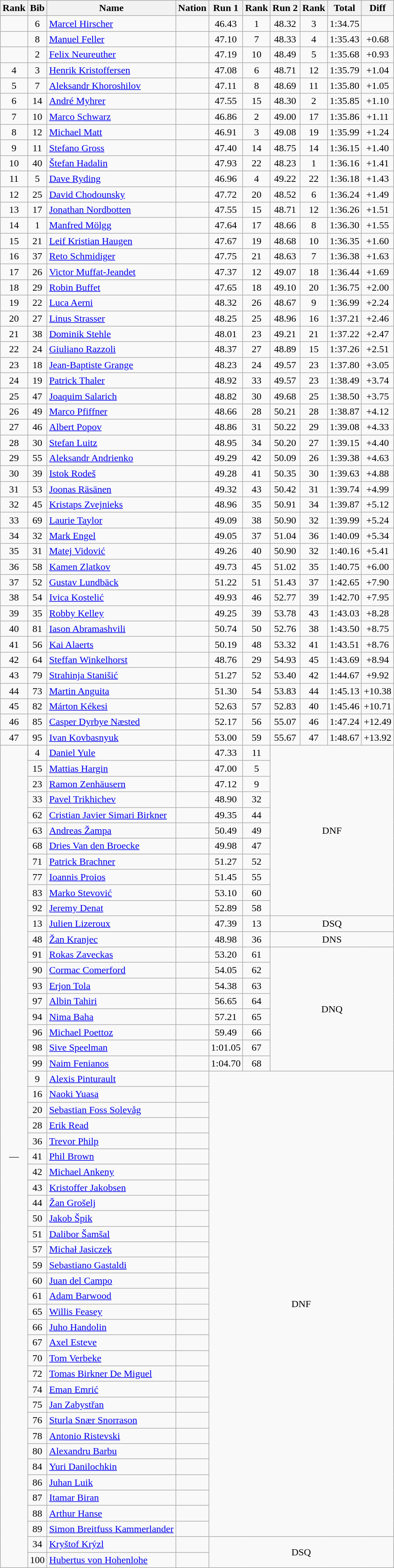<table class="wikitable sortable" style="text-align:center">
<tr>
<th>Rank</th>
<th>Bib</th>
<th>Name</th>
<th>Nation</th>
<th>Run 1</th>
<th>Rank</th>
<th>Run 2</th>
<th>Rank</th>
<th>Total</th>
<th>Diff</th>
</tr>
<tr>
<td></td>
<td>6</td>
<td align=left><a href='#'>Marcel Hirscher</a></td>
<td align=left></td>
<td>46.43</td>
<td>1</td>
<td>48.32</td>
<td>3</td>
<td>1:34.75</td>
<td></td>
</tr>
<tr>
<td></td>
<td>8</td>
<td align=left><a href='#'>Manuel Feller</a></td>
<td align=left></td>
<td>47.10</td>
<td>7</td>
<td>48.33</td>
<td>4</td>
<td>1:35.43</td>
<td>+0.68</td>
</tr>
<tr>
<td></td>
<td>2</td>
<td align=left><a href='#'>Felix Neureuther</a></td>
<td align=left></td>
<td>47.19</td>
<td>10</td>
<td>48.49</td>
<td>5</td>
<td>1:35.68</td>
<td>+0.93</td>
</tr>
<tr>
<td>4</td>
<td>3</td>
<td align=left><a href='#'>Henrik Kristoffersen</a></td>
<td align=left></td>
<td>47.08</td>
<td>6</td>
<td>48.71</td>
<td>12</td>
<td>1:35.79</td>
<td>+1.04</td>
</tr>
<tr>
<td>5</td>
<td>7</td>
<td align=left><a href='#'>Aleksandr Khoroshilov</a></td>
<td align=left></td>
<td>47.11</td>
<td>8</td>
<td>48.69</td>
<td>11</td>
<td>1:35.80</td>
<td>+1.05</td>
</tr>
<tr>
<td>6</td>
<td>14</td>
<td align=left><a href='#'>André Myhrer</a></td>
<td align=left></td>
<td>47.55</td>
<td>15</td>
<td>48.30</td>
<td>2</td>
<td>1:35.85</td>
<td>+1.10</td>
</tr>
<tr>
<td>7</td>
<td>10</td>
<td align=left><a href='#'>Marco Schwarz</a></td>
<td align=left></td>
<td>46.86</td>
<td>2</td>
<td>49.00</td>
<td>17</td>
<td>1:35.86</td>
<td>+1.11</td>
</tr>
<tr>
<td>8</td>
<td>12</td>
<td align=left><a href='#'>Michael Matt</a></td>
<td align=left></td>
<td>46.91</td>
<td>3</td>
<td>49.08</td>
<td>19</td>
<td>1:35.99</td>
<td>+1.24</td>
</tr>
<tr>
<td>9</td>
<td>11</td>
<td align=left><a href='#'>Stefano Gross</a></td>
<td align=left></td>
<td>47.40</td>
<td>14</td>
<td>48.75</td>
<td>14</td>
<td>1:36.15</td>
<td>+1.40</td>
</tr>
<tr>
<td>10</td>
<td>40</td>
<td align=left><a href='#'>Štefan Hadalin</a></td>
<td align=left></td>
<td>47.93</td>
<td>22</td>
<td>48.23</td>
<td>1</td>
<td>1:36.16</td>
<td>+1.41</td>
</tr>
<tr>
<td>11</td>
<td>5</td>
<td align=left><a href='#'>Dave Ryding</a></td>
<td align=left></td>
<td>46.96</td>
<td>4</td>
<td>49.22</td>
<td>22</td>
<td>1:36.18</td>
<td>+1.43</td>
</tr>
<tr>
<td>12</td>
<td>25</td>
<td align=left><a href='#'>David Chodounsky</a></td>
<td align=left></td>
<td>47.72</td>
<td>20</td>
<td>48.52</td>
<td>6</td>
<td>1:36.24</td>
<td>+1.49</td>
</tr>
<tr>
<td>13</td>
<td>17</td>
<td align=left><a href='#'>Jonathan Nordbotten</a></td>
<td align=left></td>
<td>47.55</td>
<td>15</td>
<td>48.71</td>
<td>12</td>
<td>1:36.26</td>
<td>+1.51</td>
</tr>
<tr>
<td>14</td>
<td>1</td>
<td align=left><a href='#'>Manfred Mölgg</a></td>
<td align=left></td>
<td>47.64</td>
<td>17</td>
<td>48.66</td>
<td>8</td>
<td>1:36.30</td>
<td>+1.55</td>
</tr>
<tr>
<td>15</td>
<td>21</td>
<td align=left><a href='#'>Leif Kristian Haugen</a></td>
<td align=left></td>
<td>47.67</td>
<td>19</td>
<td>48.68</td>
<td>10</td>
<td>1:36.35</td>
<td>+1.60</td>
</tr>
<tr>
<td>16</td>
<td>37</td>
<td align=left><a href='#'>Reto Schmidiger</a></td>
<td align=left></td>
<td>47.75</td>
<td>21</td>
<td>48.63</td>
<td>7</td>
<td>1:36.38</td>
<td>+1.63</td>
</tr>
<tr>
<td>17</td>
<td>26</td>
<td align=left><a href='#'>Victor Muffat-Jeandet</a></td>
<td align=left></td>
<td>47.37</td>
<td>12</td>
<td>49.07</td>
<td>18</td>
<td>1:36.44</td>
<td>+1.69</td>
</tr>
<tr>
<td>18</td>
<td>29</td>
<td align=left><a href='#'>Robin Buffet</a></td>
<td align=left></td>
<td>47.65</td>
<td>18</td>
<td>49.10</td>
<td>20</td>
<td>1:36.75</td>
<td>+2.00</td>
</tr>
<tr>
<td>19</td>
<td>22</td>
<td align=left><a href='#'>Luca Aerni</a></td>
<td align=left></td>
<td>48.32</td>
<td>26</td>
<td>48.67</td>
<td>9</td>
<td>1:36.99</td>
<td>+2.24</td>
</tr>
<tr>
<td>20</td>
<td>27</td>
<td align=left><a href='#'>Linus Strasser</a></td>
<td align=left></td>
<td>48.25</td>
<td>25</td>
<td>48.96</td>
<td>16</td>
<td>1:37.21</td>
<td>+2.46</td>
</tr>
<tr>
<td>21</td>
<td>38</td>
<td align=left><a href='#'>Dominik Stehle</a></td>
<td align=left></td>
<td>48.01</td>
<td>23</td>
<td>49.21</td>
<td>21</td>
<td>1:37.22</td>
<td>+2.47</td>
</tr>
<tr>
<td>22</td>
<td>24</td>
<td align=left><a href='#'>Giuliano Razzoli</a></td>
<td align=left></td>
<td>48.37</td>
<td>27</td>
<td>48.89</td>
<td>15</td>
<td>1:37.26</td>
<td>+2.51</td>
</tr>
<tr>
<td>23</td>
<td>18</td>
<td align=left><a href='#'>Jean-Baptiste Grange</a></td>
<td align=left></td>
<td>48.23</td>
<td>24</td>
<td>49.57</td>
<td>23</td>
<td>1:37.80</td>
<td>+3.05</td>
</tr>
<tr>
<td>24</td>
<td>19</td>
<td align=left><a href='#'>Patrick Thaler</a></td>
<td align=left></td>
<td>48.92</td>
<td>33</td>
<td>49.57</td>
<td>23</td>
<td>1:38.49</td>
<td>+3.74</td>
</tr>
<tr>
<td>25</td>
<td>47</td>
<td align=left><a href='#'>Joaquim Salarich</a></td>
<td align=left></td>
<td>48.82</td>
<td>30</td>
<td>49.68</td>
<td>25</td>
<td>1:38.50</td>
<td>+3.75</td>
</tr>
<tr>
<td>26</td>
<td>49</td>
<td align=left><a href='#'>Marco Pfiffner</a></td>
<td align=left></td>
<td>48.66</td>
<td>28</td>
<td>50.21</td>
<td>28</td>
<td>1:38.87</td>
<td>+4.12</td>
</tr>
<tr>
<td>27</td>
<td>46</td>
<td align=left><a href='#'>Albert Popov</a></td>
<td align=left></td>
<td>48.86</td>
<td>31</td>
<td>50.22</td>
<td>29</td>
<td>1:39.08</td>
<td>+4.33</td>
</tr>
<tr>
<td>28</td>
<td>30</td>
<td align=left><a href='#'>Stefan Luitz</a></td>
<td align=left></td>
<td>48.95</td>
<td>34</td>
<td>50.20</td>
<td>27</td>
<td>1:39.15</td>
<td>+4.40</td>
</tr>
<tr>
<td>29</td>
<td>55</td>
<td align=left><a href='#'>Aleksandr Andrienko</a></td>
<td align=left></td>
<td>49.29</td>
<td>42</td>
<td>50.09</td>
<td>26</td>
<td>1:39.38</td>
<td>+4.63</td>
</tr>
<tr>
<td>30</td>
<td>39</td>
<td align=left><a href='#'>Istok Rodeš</a></td>
<td align=left></td>
<td>49.28</td>
<td>41</td>
<td>50.35</td>
<td>30</td>
<td>1:39.63</td>
<td>+4.88</td>
</tr>
<tr>
<td>31</td>
<td>53</td>
<td align=left><a href='#'>Joonas Räsänen</a></td>
<td align=left></td>
<td>49.32</td>
<td>43</td>
<td>50.42</td>
<td>31</td>
<td>1:39.74</td>
<td>+4.99</td>
</tr>
<tr>
<td>32</td>
<td>45</td>
<td align=left><a href='#'>Kristaps Zvejnieks</a></td>
<td align=left></td>
<td>48.96</td>
<td>35</td>
<td>50.91</td>
<td>34</td>
<td>1:39.87</td>
<td>+5.12</td>
</tr>
<tr>
<td>33</td>
<td>69</td>
<td align=left><a href='#'>Laurie Taylor</a></td>
<td align=left></td>
<td>49.09</td>
<td>38</td>
<td>50.90</td>
<td>32</td>
<td>1:39.99</td>
<td>+5.24</td>
</tr>
<tr>
<td>34</td>
<td>32</td>
<td align=left><a href='#'>Mark Engel</a></td>
<td align=left></td>
<td>49.05</td>
<td>37</td>
<td>51.04</td>
<td>36</td>
<td>1:40.09</td>
<td>+5.34</td>
</tr>
<tr>
<td>35</td>
<td>31</td>
<td align=left><a href='#'>Matej Vidović</a></td>
<td align=left></td>
<td>49.26</td>
<td>40</td>
<td>50.90</td>
<td>32</td>
<td>1:40.16</td>
<td>+5.41</td>
</tr>
<tr>
<td>36</td>
<td>58</td>
<td align=left><a href='#'>Kamen Zlatkov</a></td>
<td align=left></td>
<td>49.73</td>
<td>45</td>
<td>51.02</td>
<td>35</td>
<td>1:40.75</td>
<td>+6.00</td>
</tr>
<tr>
<td>37</td>
<td>52</td>
<td align=left><a href='#'>Gustav Lundbäck</a></td>
<td align=left></td>
<td>51.22</td>
<td>51</td>
<td>51.43</td>
<td>37</td>
<td>1:42.65</td>
<td>+7.90</td>
</tr>
<tr>
<td>38</td>
<td>54</td>
<td align=left><a href='#'>Ivica Kostelić</a></td>
<td align=left></td>
<td>49.93</td>
<td>46</td>
<td>52.77</td>
<td>39</td>
<td>1:42.70</td>
<td>+7.95</td>
</tr>
<tr>
<td>39</td>
<td>35</td>
<td align=left><a href='#'>Robby Kelley</a></td>
<td align=left></td>
<td>49.25</td>
<td>39</td>
<td>53.78</td>
<td>43</td>
<td>1:43.03</td>
<td>+8.28</td>
</tr>
<tr>
<td>40</td>
<td>81</td>
<td align=left><a href='#'>Iason Abramashvili</a></td>
<td align=left></td>
<td>50.74</td>
<td>50</td>
<td>52.76</td>
<td>38</td>
<td>1:43.50</td>
<td>+8.75</td>
</tr>
<tr>
<td>41</td>
<td>56</td>
<td align=left><a href='#'>Kai Alaerts</a></td>
<td align=left></td>
<td>50.19</td>
<td>48</td>
<td>53.32</td>
<td>41</td>
<td>1:43.51</td>
<td>+8.76</td>
</tr>
<tr>
<td>42</td>
<td>64</td>
<td align=left><a href='#'>Steffan Winkelhorst</a></td>
<td align=left></td>
<td>48.76</td>
<td>29</td>
<td>54.93</td>
<td>45</td>
<td>1:43.69</td>
<td>+8.94</td>
</tr>
<tr>
<td>43</td>
<td>79</td>
<td align=left><a href='#'>Strahinja Stanišić</a></td>
<td align=left></td>
<td>51.27</td>
<td>52</td>
<td>53.40</td>
<td>42</td>
<td>1:44.67</td>
<td>+9.92</td>
</tr>
<tr>
<td>44</td>
<td>73</td>
<td align=left><a href='#'>Martin Anguita</a></td>
<td align=left></td>
<td>51.30</td>
<td>54</td>
<td>53.83</td>
<td>44</td>
<td>1:45.13</td>
<td>+10.38</td>
</tr>
<tr>
<td>45</td>
<td>82</td>
<td align=left><a href='#'>Márton Kékesi</a></td>
<td align=left></td>
<td>52.63</td>
<td>57</td>
<td>52.83</td>
<td>40</td>
<td>1:45.46</td>
<td>+10.71</td>
</tr>
<tr>
<td>46</td>
<td>85</td>
<td align=left><a href='#'>Casper Dyrbye Næsted</a></td>
<td align=left></td>
<td>52.17</td>
<td>56</td>
<td>55.07</td>
<td>46</td>
<td>1:47.24</td>
<td>+12.49</td>
</tr>
<tr>
<td>47</td>
<td>95</td>
<td align=left><a href='#'>Ivan Kovbasnyuk</a></td>
<td align=left></td>
<td>53.00</td>
<td>59</td>
<td>55.67</td>
<td>47</td>
<td>1:48.67</td>
<td>+13.92</td>
</tr>
<tr>
<td rowspan=53>—</td>
<td>4</td>
<td align=left><a href='#'>Daniel Yule</a></td>
<td align=left></td>
<td>47.33</td>
<td>11</td>
<td rowspan=11 colspan=4>DNF</td>
</tr>
<tr>
<td>15</td>
<td align=left><a href='#'>Mattias Hargin</a></td>
<td align=left></td>
<td>47.00</td>
<td>5</td>
</tr>
<tr>
<td>23</td>
<td align=left><a href='#'>Ramon Zenhäusern</a></td>
<td align=left></td>
<td>47.12</td>
<td>9</td>
</tr>
<tr>
<td>33</td>
<td align=left><a href='#'>Pavel Trikhichev</a></td>
<td align=left></td>
<td>48.90</td>
<td>32</td>
</tr>
<tr>
<td>62</td>
<td align=left><a href='#'>Cristian Javier Simari Birkner</a></td>
<td align=left></td>
<td>49.35</td>
<td>44</td>
</tr>
<tr>
<td>63</td>
<td align=left><a href='#'>Andreas Žampa</a></td>
<td align=left></td>
<td>50.49</td>
<td>49</td>
</tr>
<tr>
<td>68</td>
<td align=left><a href='#'>Dries Van den Broecke</a></td>
<td align=left></td>
<td>49.98</td>
<td>47</td>
</tr>
<tr>
<td>71</td>
<td align=left><a href='#'>Patrick Brachner</a></td>
<td align=left></td>
<td>51.27</td>
<td>52</td>
</tr>
<tr>
<td>77</td>
<td align=left><a href='#'>Ioannis Proios</a></td>
<td align=left></td>
<td>51.45</td>
<td>55</td>
</tr>
<tr>
<td>83</td>
<td align=left><a href='#'>Marko Stevović</a></td>
<td align=left></td>
<td>53.10</td>
<td>60</td>
</tr>
<tr>
<td>92</td>
<td align=left><a href='#'>Jeremy Denat</a></td>
<td align=left></td>
<td>52.89</td>
<td>58</td>
</tr>
<tr>
<td>13</td>
<td align=left><a href='#'>Julien Lizeroux</a></td>
<td align=left></td>
<td>47.39</td>
<td>13</td>
<td colspan=4>DSQ</td>
</tr>
<tr>
<td>48</td>
<td align=left><a href='#'>Žan Kranjec</a></td>
<td align=left></td>
<td>48.98</td>
<td>36</td>
<td colspan=4>DNS</td>
</tr>
<tr>
<td>91</td>
<td align=left><a href='#'>Rokas Zaveckas</a></td>
<td align=left></td>
<td>53.20</td>
<td>61</td>
<td rowspan=8 colspan=4>DNQ</td>
</tr>
<tr>
<td>90</td>
<td align=left><a href='#'>Cormac Comerford</a></td>
<td align=left></td>
<td>54.05</td>
<td>62</td>
</tr>
<tr>
<td>93</td>
<td align=left><a href='#'>Erjon Tola</a></td>
<td align=left></td>
<td>54.38</td>
<td>63</td>
</tr>
<tr>
<td>97</td>
<td align=left><a href='#'>Albin Tahiri</a></td>
<td align=left></td>
<td>56.65</td>
<td>64</td>
</tr>
<tr>
<td>94</td>
<td align=left><a href='#'>Nima Baha</a></td>
<td align=left></td>
<td>57.21</td>
<td>65</td>
</tr>
<tr>
<td>96</td>
<td align=left><a href='#'>Michael Poettoz</a></td>
<td align=left></td>
<td>59.49</td>
<td>66</td>
</tr>
<tr>
<td>98</td>
<td align=left><a href='#'>Sive Speelman</a></td>
<td align=left></td>
<td>1:01.05</td>
<td>67</td>
</tr>
<tr>
<td>99</td>
<td align=left><a href='#'>Naim Fenianos</a></td>
<td align=left></td>
<td>1:04.70</td>
<td>68</td>
</tr>
<tr>
<td>9</td>
<td align=left><a href='#'>Alexis Pinturault</a></td>
<td align=left></td>
<td rowspan=30 colspan=6>DNF</td>
</tr>
<tr>
<td>16</td>
<td align=left><a href='#'>Naoki Yuasa</a></td>
<td align=left></td>
</tr>
<tr>
<td>20</td>
<td align=left><a href='#'>Sebastian Foss Solevåg</a></td>
<td align=left></td>
</tr>
<tr>
<td>28</td>
<td align=left><a href='#'>Erik Read</a></td>
<td align=left></td>
</tr>
<tr>
<td>36</td>
<td align=left><a href='#'>Trevor Philp</a></td>
<td align=left></td>
</tr>
<tr>
<td>41</td>
<td align=left><a href='#'>Phil Brown</a></td>
<td align=left></td>
</tr>
<tr>
<td>42</td>
<td align=left><a href='#'>Michael Ankeny</a></td>
<td align=left></td>
</tr>
<tr>
<td>43</td>
<td align=left><a href='#'>Kristoffer Jakobsen</a></td>
<td align=left></td>
</tr>
<tr>
<td>44</td>
<td align=left><a href='#'>Žan Grošelj</a></td>
<td align=left></td>
</tr>
<tr>
<td>50</td>
<td align=left><a href='#'>Jakob Špik</a></td>
<td align=left></td>
</tr>
<tr>
<td>51</td>
<td align=left><a href='#'>Dalibor Šamšal</a></td>
<td align=left></td>
</tr>
<tr>
<td>57</td>
<td align=left><a href='#'>Michał Jasiczek</a></td>
<td align=left></td>
</tr>
<tr>
<td>59</td>
<td align=left><a href='#'>Sebastiano Gastaldi</a></td>
<td align=left></td>
</tr>
<tr>
<td>60</td>
<td align=left><a href='#'>Juan del Campo</a></td>
<td align=left></td>
</tr>
<tr>
<td>61</td>
<td align=left><a href='#'>Adam Barwood</a></td>
<td align=left></td>
</tr>
<tr>
<td>65</td>
<td align=left><a href='#'>Willis Feasey</a></td>
<td align=left></td>
</tr>
<tr>
<td>66</td>
<td align=left><a href='#'>Juho Handolin</a></td>
<td align=left></td>
</tr>
<tr>
<td>67</td>
<td align=left><a href='#'>Axel Esteve</a></td>
<td align=left></td>
</tr>
<tr>
<td>70</td>
<td align=left><a href='#'>Tom Verbeke</a></td>
<td align=left></td>
</tr>
<tr>
<td>72</td>
<td align=left><a href='#'>Tomas Birkner De Miguel</a></td>
<td align=left></td>
</tr>
<tr>
<td>74</td>
<td align=left><a href='#'>Eman Emrić</a></td>
<td align=left></td>
</tr>
<tr>
<td>75</td>
<td align=left><a href='#'>Jan Zabystřan</a></td>
<td align=left></td>
</tr>
<tr>
<td>76</td>
<td align=left><a href='#'>Sturla Snær Snorrason</a></td>
<td align=left></td>
</tr>
<tr>
<td>78</td>
<td align=left><a href='#'>Antonio Ristevski</a></td>
<td align=left></td>
</tr>
<tr>
<td>80</td>
<td align=left><a href='#'>Alexandru Barbu</a></td>
<td align=left></td>
</tr>
<tr>
<td>84</td>
<td align=left><a href='#'>Yuri Danilochkin</a></td>
<td align=left></td>
</tr>
<tr>
<td>86</td>
<td align=left><a href='#'>Juhan Luik</a></td>
<td align=left></td>
</tr>
<tr>
<td>87</td>
<td align=left><a href='#'>Itamar Biran</a></td>
<td align=left></td>
</tr>
<tr>
<td>88</td>
<td align=left><a href='#'>Arthur Hanse</a></td>
<td align=left></td>
</tr>
<tr>
<td>89</td>
<td align=left><a href='#'>Simon Breitfuss Kammerlander</a></td>
<td align=left></td>
</tr>
<tr>
<td>34</td>
<td align=left><a href='#'>Kryštof Krýzl</a></td>
<td align=left></td>
<td rowspan=2 colspan=6>DSQ</td>
</tr>
<tr>
<td>100</td>
<td align=left><a href='#'>Hubertus von Hohenlohe</a></td>
<td align=left></td>
</tr>
</table>
